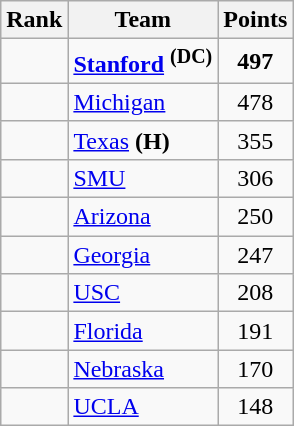<table class="wikitable sortable" style="text-align:center">
<tr>
<th>Rank</th>
<th>Team</th>
<th>Points</th>
</tr>
<tr>
<td></td>
<td align=left><strong><a href='#'>Stanford</a></strong> <strong><sup>(DC)</sup></strong></td>
<td><strong>497</strong></td>
</tr>
<tr>
<td></td>
<td align=left><a href='#'>Michigan</a></td>
<td>478</td>
</tr>
<tr>
<td></td>
<td align=left><a href='#'>Texas</a> <strong>(H)</strong></td>
<td>355</td>
</tr>
<tr>
<td></td>
<td align=left><a href='#'>SMU</a></td>
<td>306</td>
</tr>
<tr>
<td></td>
<td align=left><a href='#'>Arizona</a></td>
<td>250</td>
</tr>
<tr>
<td></td>
<td align=left><a href='#'>Georgia</a></td>
<td>247</td>
</tr>
<tr>
<td></td>
<td align=left><a href='#'>USC</a></td>
<td>208</td>
</tr>
<tr>
<td></td>
<td align=left><a href='#'>Florida</a></td>
<td>191</td>
</tr>
<tr>
<td></td>
<td align=left><a href='#'>Nebraska</a></td>
<td>170</td>
</tr>
<tr>
<td></td>
<td align=left><a href='#'>UCLA</a></td>
<td>148</td>
</tr>
</table>
